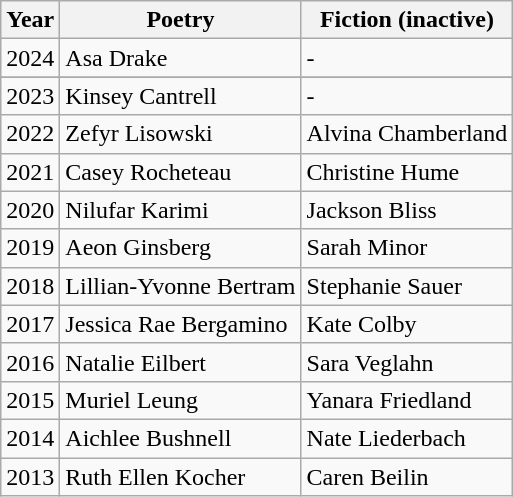<table class="wikitable">
<tr>
<th>Year</th>
<th>Poetry</th>
<th>Fiction (inactive)</th>
</tr>
<tr>
<td>2024</td>
<td>Asa Drake</td>
<td>-</td>
</tr>
<tr>
</tr>
<tr>
<td>2023</td>
<td>Kinsey Cantrell</td>
<td>-</td>
</tr>
<tr>
<td>2022</td>
<td>Zefyr Lisowski</td>
<td>Alvina Chamberland</td>
</tr>
<tr>
<td>2021</td>
<td>Casey Rocheteau</td>
<td>Christine Hume</td>
</tr>
<tr>
<td>2020</td>
<td>Nilufar Karimi</td>
<td>Jackson Bliss</td>
</tr>
<tr>
<td>2019</td>
<td>Aeon Ginsberg</td>
<td>Sarah Minor</td>
</tr>
<tr>
<td>2018</td>
<td>Lillian-Yvonne Bertram</td>
<td>Stephanie Sauer</td>
</tr>
<tr>
<td>2017</td>
<td>Jessica Rae Bergamino</td>
<td>Kate Colby</td>
</tr>
<tr>
<td>2016</td>
<td>Natalie Eilbert</td>
<td>Sara Veglahn</td>
</tr>
<tr>
<td>2015</td>
<td>Muriel Leung</td>
<td>Yanara Friedland</td>
</tr>
<tr>
<td>2014</td>
<td>Aichlee Bushnell</td>
<td>Nate Liederbach</td>
</tr>
<tr>
<td>2013</td>
<td>Ruth Ellen Kocher</td>
<td>Caren Beilin</td>
</tr>
</table>
